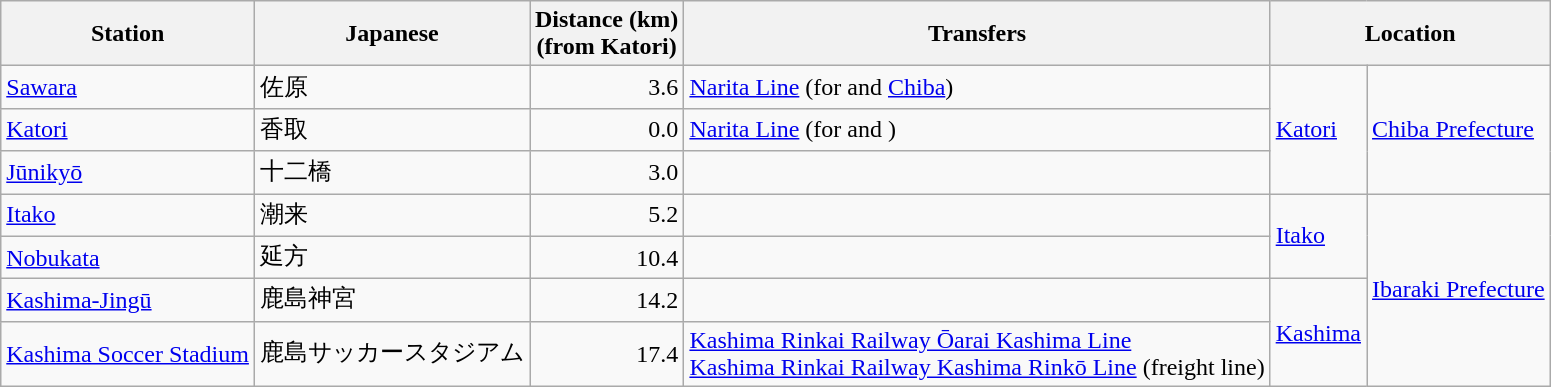<table class=wikitable>
<tr>
<th>Station</th>
<th>Japanese</th>
<th>Distance (km)<br>(from Katori)</th>
<th>Transfers</th>
<th colspan=2>Location</th>
</tr>
<tr>
<td><a href='#'>Sawara</a></td>
<td>佐原</td>
<td align=right>3.6</td>
<td><a href='#'>Narita Line</a> (for  and <a href='#'>Chiba</a>)</td>
<td rowspan=3><a href='#'>Katori</a></td>
<td rowspan=3><a href='#'>Chiba Prefecture</a></td>
</tr>
<tr>
<td><a href='#'>Katori</a></td>
<td>香取</td>
<td align=right>0.0</td>
<td><a href='#'>Narita Line</a> (for  and )</td>
</tr>
<tr>
<td><a href='#'>Jūnikyō</a></td>
<td>十二橋</td>
<td align=right>3.0</td>
<td> </td>
</tr>
<tr>
<td><a href='#'>Itako</a></td>
<td>潮来</td>
<td align=right>5.2</td>
<td> </td>
<td rowspan=2><a href='#'>Itako</a></td>
<td rowspan=4><a href='#'>Ibaraki Prefecture</a></td>
</tr>
<tr>
<td><a href='#'>Nobukata</a></td>
<td>延方</td>
<td align=right>10.4</td>
<td> </td>
</tr>
<tr>
<td><a href='#'>Kashima-Jingū</a></td>
<td>鹿島神宮</td>
<td align=right>14.2</td>
<td> </td>
<td rowspan=2><a href='#'>Kashima</a></td>
</tr>
<tr>
<td><a href='#'>Kashima Soccer Stadium</a></td>
<td>鹿島サッカースタジアム</td>
<td align=right>17.4</td>
<td><a href='#'>Kashima Rinkai Railway Ōarai Kashima Line</a><br><a href='#'>Kashima Rinkai Railway Kashima Rinkō Line</a> (freight line)</td>
</tr>
</table>
